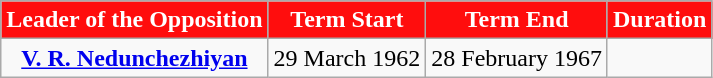<table class="wikitable" style="text-align:center">
<tr>
<th style="background-color:#FF0D0D;color:white">Leader of the Opposition</th>
<th style="background-color:#FF0D0D;color:white">Term Start</th>
<th style="background-color:#FF0D0D;color:white">Term End</th>
<th style="background-color:#FF0D0D;color:white">Duration</th>
</tr>
<tr>
<td><strong><a href='#'>V. R. Nedunchezhiyan</a></strong></td>
<td>29 March 1962</td>
<td>28 February 1967</td>
<td><strong></strong></td>
</tr>
</table>
